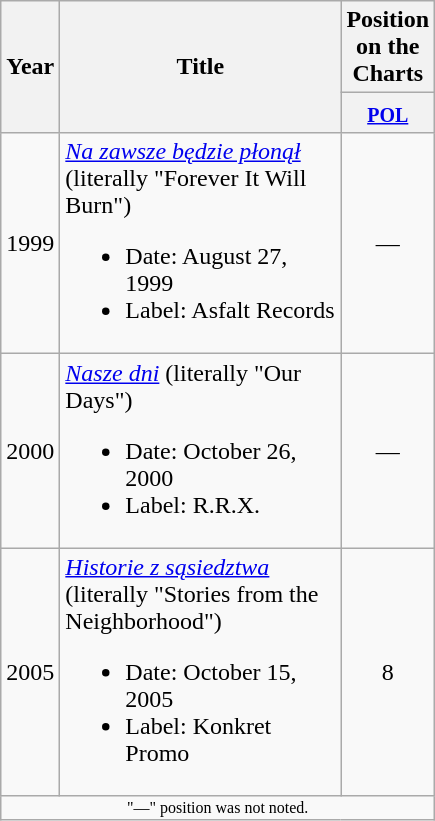<table class=wikitable style=text-align:center;>
<tr>
<th rowspan=2 width=30px>Year</th>
<th rowspan=2 width=180px>Title</th>
<th colspan=1>Position on the Charts</th>
</tr>
<tr style="vertical-align:top;line-height:1.2">
<th width=25px><small><a href='#'>POL</a></small></th>
</tr>
<tr>
<td>1999</td>
<td align=left><em><a href='#'>Na zawsze będzie płonął</a></em><br>(literally "Forever It Will Burn")<br><ul><li>Date: August 27, 1999</li><li>Label: Asfalt Records</li></ul></td>
<td>—</td>
</tr>
<tr>
<td>2000</td>
<td align=left><em><a href='#'>Nasze dni</a></em> (literally "Our Days")<br><ul><li>Date: October 26, 2000</li><li>Label: R.R.X.</li></ul></td>
<td>—</td>
</tr>
<tr>
<td>2005</td>
<td align=left><em><a href='#'>Historie z sąsiedztwa</a></em><br>(literally "Stories from the Neighborhood")<br><ul><li>Date: October 15, 2005</li><li>Label: Konkret Promo</li></ul></td>
<td>8</td>
</tr>
<tr>
<td colspan=10 style=font-size:8pt;>"—" position was not noted.</td>
</tr>
</table>
